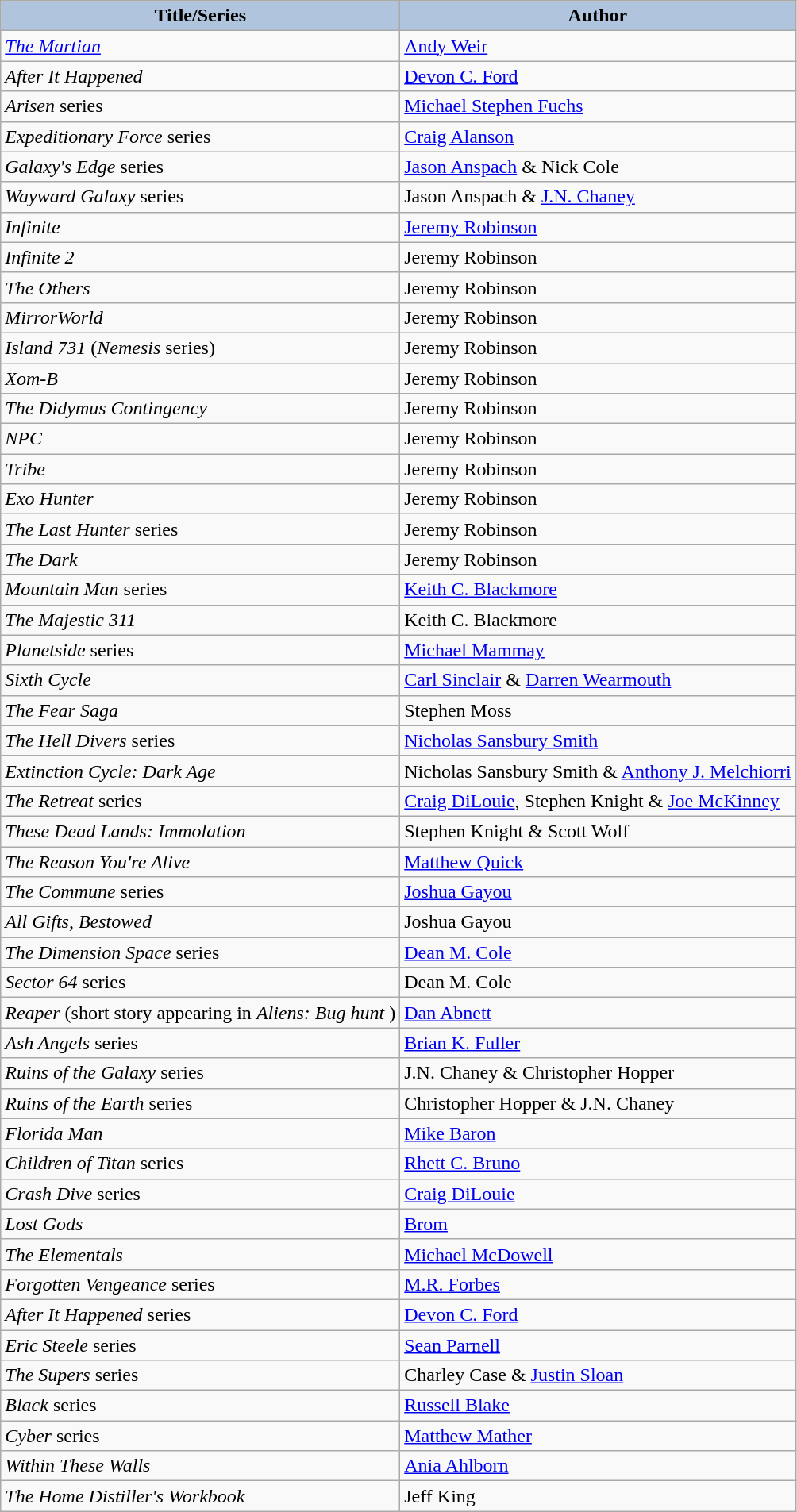<table class="wikitable">
<tr>
<th style="background:#B0C4DE;">Title/Series</th>
<th style="background:#B0C4DE;">Author</th>
</tr>
<tr>
<td><a href='#'><em>The Martian</em></a></td>
<td><a href='#'>Andy Weir</a></td>
</tr>
<tr>
<td><em>After It Happened</em></td>
<td><a href='#'>Devon C. Ford</a></td>
</tr>
<tr>
<td><em>Arisen</em> series</td>
<td><a href='#'>Michael Stephen Fuchs</a></td>
</tr>
<tr>
<td><em>Expeditionary Force</em> series</td>
<td><a href='#'>Craig Alanson</a></td>
</tr>
<tr>
<td><em>Galaxy's Edge</em> series</td>
<td><a href='#'>Jason Anspach</a> & Nick Cole</td>
</tr>
<tr>
<td><em>Wayward Galaxy</em> series</td>
<td>Jason Anspach & <a href='#'>J.N. Chaney</a></td>
</tr>
<tr>
<td><em>Infinite</em></td>
<td><a href='#'>Jeremy Robinson</a></td>
</tr>
<tr>
<td><em>Infinite 2</em></td>
<td>Jeremy Robinson</td>
</tr>
<tr>
<td><em>The Others</em></td>
<td>Jeremy Robinson</td>
</tr>
<tr>
<td><em>MirrorWorld</em></td>
<td>Jeremy Robinson</td>
</tr>
<tr>
<td><em>Island 731</em> (<em>Nemesis</em> series)</td>
<td>Jeremy Robinson</td>
</tr>
<tr>
<td><em>Xom-B</em></td>
<td>Jeremy Robinson</td>
</tr>
<tr>
<td><em>The Didymus Contingency</em></td>
<td>Jeremy Robinson</td>
</tr>
<tr>
<td><em>NPC</em></td>
<td>Jeremy Robinson</td>
</tr>
<tr>
<td><em>Tribe</em></td>
<td>Jeremy Robinson</td>
</tr>
<tr>
<td><em>Exo Hunter</em></td>
<td>Jeremy Robinson</td>
</tr>
<tr>
<td><em>The Last Hunter</em> series</td>
<td>Jeremy Robinson</td>
</tr>
<tr>
<td><em>The Dark</em></td>
<td>Jeremy Robinson</td>
</tr>
<tr>
<td><em>Mountain Man</em> series</td>
<td><a href='#'>Keith C. Blackmore</a></td>
</tr>
<tr>
<td><em>The Majestic 311</em></td>
<td>Keith C. Blackmore</td>
</tr>
<tr>
<td><em>Planetside</em> series</td>
<td><a href='#'>Michael Mammay</a></td>
</tr>
<tr>
<td><em>Sixth Cycle</em></td>
<td><a href='#'>Carl Sinclair</a> & <a href='#'>Darren Wearmouth</a></td>
</tr>
<tr>
<td><em>The Fear Saga</em></td>
<td>Stephen Moss</td>
</tr>
<tr>
<td><em>The Hell Divers</em> series</td>
<td><a href='#'>Nicholas Sansbury Smith</a></td>
</tr>
<tr>
<td><em>Extinction Cycle: Dark Age</em></td>
<td>Nicholas Sansbury Smith & <a href='#'>Anthony J. Melchiorri</a></td>
</tr>
<tr>
<td><em>The Retreat</em> series</td>
<td><a href='#'>Craig DiLouie</a>, Stephen Knight & <a href='#'>Joe McKinney</a></td>
</tr>
<tr>
<td><em>These Dead Lands: Immolation</em></td>
<td>Stephen Knight & Scott Wolf</td>
</tr>
<tr>
<td><em>The Reason You're Alive</em></td>
<td><a href='#'>Matthew Quick</a></td>
</tr>
<tr>
<td><em>The Commune</em> series</td>
<td><a href='#'>Joshua Gayou</a></td>
</tr>
<tr>
<td><em>All Gifts, Bestowed</em></td>
<td>Joshua Gayou</td>
</tr>
<tr>
<td><em>The Dimension Space</em> series</td>
<td><a href='#'>Dean M. Cole</a></td>
</tr>
<tr>
<td><em>Sector 64</em> series</td>
<td>Dean M. Cole</td>
</tr>
<tr>
<td><em>Reaper</em> (short story appearing in <em>Aliens: Bug hunt</em> )</td>
<td><a href='#'>Dan Abnett</a></td>
</tr>
<tr>
<td><em>Ash Angels</em> series</td>
<td><a href='#'>Brian K. Fuller</a></td>
</tr>
<tr>
<td><em>Ruins of the Galaxy</em> series</td>
<td>J.N. Chaney & Christopher Hopper</td>
</tr>
<tr>
<td><em>Ruins of the Earth</em> series</td>
<td>Christopher Hopper & J.N. Chaney</td>
</tr>
<tr>
<td><em>Florida Man</em></td>
<td><a href='#'>Mike Baron</a></td>
</tr>
<tr>
<td><em>Children of Titan</em> series</td>
<td><a href='#'>Rhett C. Bruno</a></td>
</tr>
<tr>
<td><em>Crash Dive</em> series</td>
<td><a href='#'>Craig DiLouie</a></td>
</tr>
<tr>
<td><em>Lost Gods</em></td>
<td><a href='#'>Brom</a></td>
</tr>
<tr>
<td><em>The Elementals</em></td>
<td><a href='#'>Michael McDowell</a></td>
</tr>
<tr>
<td><em>Forgotten Vengeance</em> series</td>
<td><a href='#'>M.R. Forbes</a></td>
</tr>
<tr>
<td><em>After It Happened</em> series</td>
<td><a href='#'>Devon C. Ford</a></td>
</tr>
<tr>
<td><em>Eric Steele</em> series</td>
<td><a href='#'>Sean Parnell</a></td>
</tr>
<tr>
<td><em>The Supers</em> series</td>
<td>Charley Case & <a href='#'>Justin Sloan</a></td>
</tr>
<tr>
<td><em>Black</em> series</td>
<td><a href='#'>Russell Blake</a></td>
</tr>
<tr>
<td><em>Cyber</em> series</td>
<td><a href='#'>Matthew Mather</a></td>
</tr>
<tr>
<td><em>Within These Walls</em></td>
<td><a href='#'>Ania Ahlborn</a></td>
</tr>
<tr>
<td><em>The Home Distiller's Workbook</em></td>
<td>Jeff King</td>
</tr>
</table>
